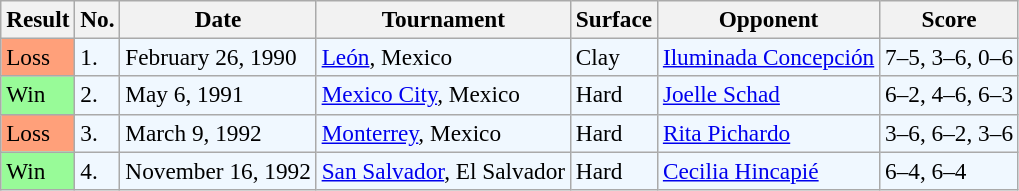<table class="sortable wikitable" style=font-size:97%>
<tr>
<th>Result</th>
<th>No.</th>
<th>Date</th>
<th>Tournament</th>
<th>Surface</th>
<th>Opponent</th>
<th>Score</th>
</tr>
<tr bgcolor="#f0f8ff">
<td style="background:#ffa07a;">Loss</td>
<td>1.</td>
<td>February 26, 1990</td>
<td><a href='#'>León</a>, Mexico</td>
<td>Clay</td>
<td> <a href='#'>Iluminada Concepción</a></td>
<td>7–5, 3–6, 0–6</td>
</tr>
<tr style="background:#f0f8ff;">
<td style="background:#98fb98;">Win</td>
<td>2.</td>
<td>May 6, 1991</td>
<td><a href='#'>Mexico City</a>, Mexico</td>
<td>Hard</td>
<td> <a href='#'>Joelle Schad</a></td>
<td>6–2, 4–6, 6–3</td>
</tr>
<tr style="background:#f0f8ff;">
<td style="background:#ffa07a;">Loss</td>
<td>3.</td>
<td>March 9, 1992</td>
<td><a href='#'>Monterrey</a>, Mexico</td>
<td>Hard</td>
<td> <a href='#'>Rita Pichardo</a></td>
<td>3–6, 6–2, 3–6</td>
</tr>
<tr style="background:#f0f8ff;">
<td style="background:#98fb98;">Win</td>
<td>4.</td>
<td>November 16, 1992</td>
<td><a href='#'>San Salvador</a>, El Salvador</td>
<td>Hard</td>
<td> <a href='#'>Cecilia Hincapié</a></td>
<td>6–4, 6–4</td>
</tr>
</table>
